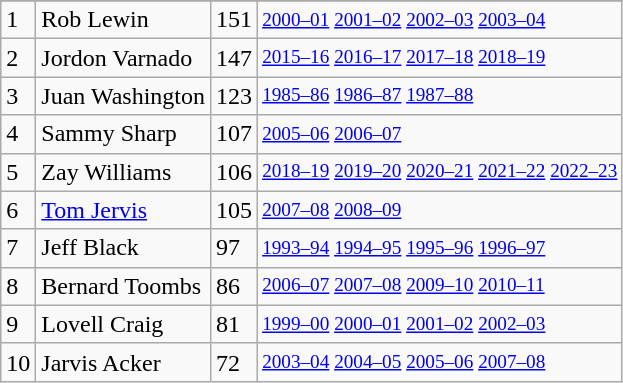<table class="wikitable">
<tr>
</tr>
<tr>
<td>1</td>
<td>Rob Lewin</td>
<td>151</td>
<td style="font-size:80%;"><a href='#'>2000–01</a> <a href='#'>2001–02</a> <a href='#'>2002–03</a> <a href='#'>2003–04</a></td>
</tr>
<tr>
<td>2</td>
<td>Jordon Varnado</td>
<td>147</td>
<td style="font-size:80%;"><a href='#'>2015–16</a> <a href='#'>2016–17</a> <a href='#'>2017–18</a> <a href='#'>2018–19</a></td>
</tr>
<tr>
<td>3</td>
<td>Juan Washington</td>
<td>123</td>
<td style="font-size:80%;"><a href='#'>1985–86</a> <a href='#'>1986–87</a> <a href='#'>1987–88</a></td>
</tr>
<tr>
<td>4</td>
<td>Sammy Sharp</td>
<td>107</td>
<td style="font-size:80%;"><a href='#'>2005–06</a> <a href='#'>2006–07</a></td>
</tr>
<tr>
<td>5</td>
<td>Zay Williams</td>
<td>106</td>
<td style="font-size:80%;"><a href='#'>2018–19</a> <a href='#'>2019–20</a> <a href='#'>2020–21</a> <a href='#'>2021–22</a> <a href='#'>2022–23</a></td>
</tr>
<tr>
<td>6</td>
<td><a href='#'>Tom Jervis</a></td>
<td>105</td>
<td style="font-size:80%;"><a href='#'>2007–08</a> <a href='#'>2008–09</a></td>
</tr>
<tr>
<td>7</td>
<td>Jeff Black</td>
<td>97</td>
<td style="font-size:80%;"><a href='#'>1993–94</a> <a href='#'>1994–95</a> <a href='#'>1995–96</a> <a href='#'>1996–97</a></td>
</tr>
<tr>
<td>8</td>
<td>Bernard Toombs</td>
<td>86</td>
<td style="font-size:80%;"><a href='#'>2006–07</a> <a href='#'>2007–08</a> <a href='#'>2009–10</a> <a href='#'>2010–11</a></td>
</tr>
<tr>
<td>9</td>
<td>Lovell Craig</td>
<td>81</td>
<td style="font-size:80%;"><a href='#'>1999–00</a> <a href='#'>2000–01</a> <a href='#'>2001–02</a> <a href='#'>2002–03</a></td>
</tr>
<tr>
<td>10</td>
<td>Jarvis Acker</td>
<td>72</td>
<td style="font-size:80%;"><a href='#'>2003–04</a> <a href='#'>2004–05</a> <a href='#'>2005–06</a> <a href='#'>2007–08</a></td>
</tr>
</table>
